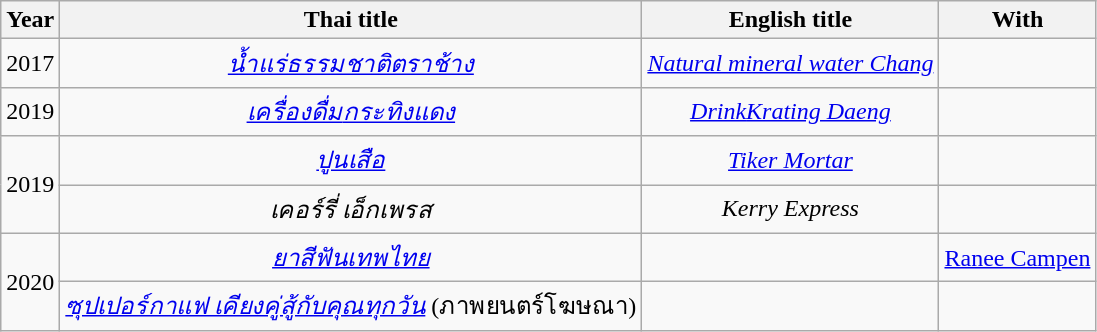<table class="wikitable" style="text-align:center;">
<tr>
<th>Year</th>
<th>Thai title</th>
<th>English title</th>
<th>With</th>
</tr>
<tr>
<td>2017</td>
<td><em><a href='#'>น้ำแร่ธรรมชาติตราช้าง</a></em></td>
<td><em><a href='#'>Natural mineral water Chang</a></em></td>
<td></td>
</tr>
<tr>
<td>2019</td>
<td><em><a href='#'>เครื่องดื่ม</a><a href='#'>กระทิงแดง</a></em></td>
<td><em><a href='#'>Drink</a><a href='#'>Krating Daeng</a></em></td>
<td></td>
</tr>
<tr>
<td rowspan="2">2019</td>
<td><em><a href='#'>ปูนเสือ</a></em></td>
<td><em><a href='#'>Tiker Mortar</a></em></td>
<td></td>
</tr>
<tr>
<td><em>เคอร์รี่ เอ็กเพรส</em></td>
<td><em>Kerry Express</em></td>
<td></td>
</tr>
<tr>
<td rowspan="2">2020</td>
<td><em><a href='#'>ยาสีฟันเทพไทย</a></em></td>
<td></td>
<td><a href='#'>Ranee Campen</a></td>
</tr>
<tr>
<td><em><a href='#'>ซุปเปอร์กาแฟ เคียงคู่สู้กับคุณทุกวัน</a></em> (ภาพยนตร์โฆษณา)</td>
<td></td>
<td></td>
</tr>
</table>
